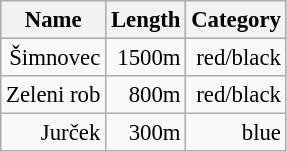<table class="wikitable" style="font-size:95%;">
<tr>
<th>Name</th>
<th>Length</th>
<th>Category</th>
</tr>
<tr align=right>
<td>Šimnovec</td>
<td>1500m</td>
<td>red/black</td>
</tr>
<tr align=right>
<td>Zeleni rob</td>
<td>800m</td>
<td>red/black</td>
</tr>
<tr align=right>
<td>Jurček</td>
<td>300m</td>
<td>blue</td>
</tr>
</table>
